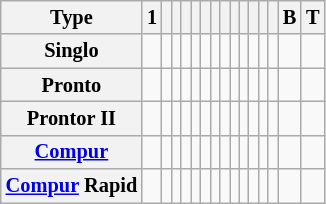<table class="wikitable" style="font-size:85%;text-align:center;">
<tr>
<th>Type</th>
<th>1</th>
<th></th>
<th></th>
<th></th>
<th></th>
<th></th>
<th></th>
<th></th>
<th></th>
<th></th>
<th></th>
<th></th>
<th></th>
<th>B</th>
<th>T</th>
</tr>
<tr>
<th>Singlo</th>
<td></td>
<td></td>
<td></td>
<td></td>
<td></td>
<td></td>
<td></td>
<td></td>
<td></td>
<td></td>
<td></td>
<td></td>
<td></td>
<td></td>
<td></td>
</tr>
<tr>
<th>Pronto</th>
<td></td>
<td></td>
<td></td>
<td></td>
<td></td>
<td></td>
<td></td>
<td></td>
<td></td>
<td></td>
<td></td>
<td></td>
<td></td>
<td></td>
<td></td>
</tr>
<tr>
<th>Prontor II</th>
<td></td>
<td></td>
<td></td>
<td></td>
<td></td>
<td></td>
<td></td>
<td></td>
<td></td>
<td></td>
<td></td>
<td></td>
<td></td>
<td></td>
<td></td>
</tr>
<tr>
<th><a href='#'>Compur</a></th>
<td></td>
<td></td>
<td></td>
<td></td>
<td></td>
<td></td>
<td></td>
<td></td>
<td></td>
<td></td>
<td></td>
<td></td>
<td></td>
<td></td>
<td></td>
</tr>
<tr>
<th><a href='#'>Compur</a> Rapid</th>
<td></td>
<td></td>
<td></td>
<td></td>
<td></td>
<td></td>
<td></td>
<td></td>
<td></td>
<td></td>
<td></td>
<td></td>
<td></td>
<td></td>
<td></td>
</tr>
</table>
